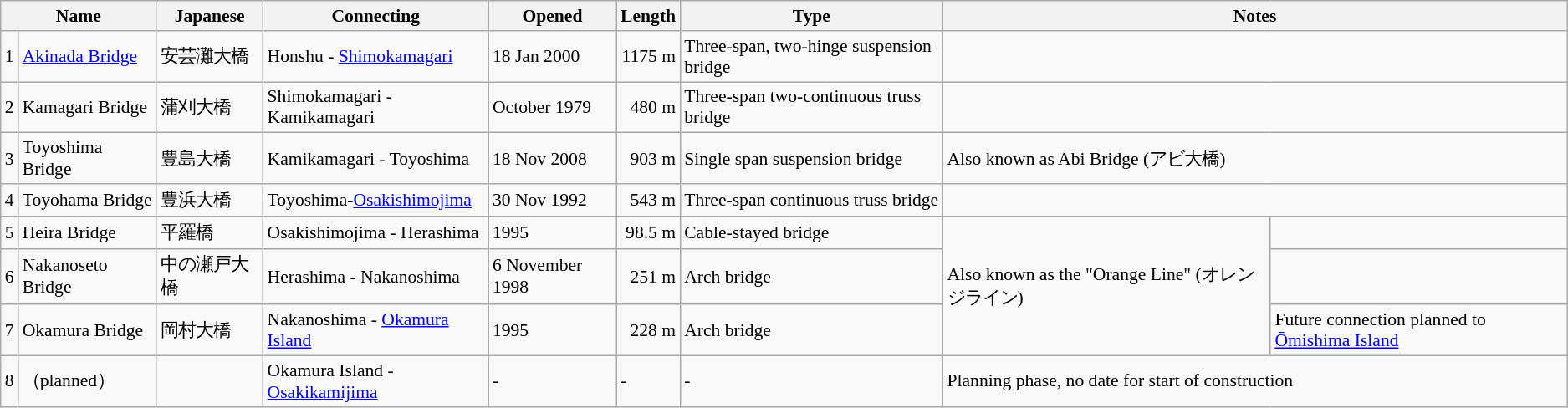<table class="wikitable" style="font-size:90%;">
<tr>
<th colspan="2">Name</th>
<th>Japanese</th>
<th>Connecting</th>
<th>Opened</th>
<th>Length</th>
<th>Type</th>
<th colspan="2">Notes</th>
</tr>
<tr>
<td>1</td>
<td><a href='#'>Akinada Bridge</a></td>
<td>安芸灘大橋</td>
<td>Honshu - <a href='#'>Shimokamagari</a></td>
<td>18 Jan 2000</td>
<td style="text-align:right;">1175 m</td>
<td>Three-span, two-hinge suspension bridge</td>
<td colspan="2"></td>
</tr>
<tr>
<td>2</td>
<td>Kamagari Bridge</td>
<td>蒲刈大橋</td>
<td>Shimokamagari - Kamikamagari</td>
<td>October 1979</td>
<td style="text-align:right;">480 m</td>
<td>Three-span two-continuous truss bridge</td>
<td colspan="2"></td>
</tr>
<tr>
<td>3</td>
<td>Toyoshima Bridge</td>
<td>豊島大橋</td>
<td>Kamikamagari - Toyoshima</td>
<td>18 Nov 2008</td>
<td style="text-align:right;">903 m</td>
<td>Single span suspension bridge</td>
<td colspan="2">Also known as Abi Bridge (アビ大橋)<br></td>
</tr>
<tr>
<td>4</td>
<td>Toyohama Bridge</td>
<td>豊浜大橋</td>
<td>Toyoshima-<a href='#'>Osakishimojima</a></td>
<td>30 Nov 1992</td>
<td style="text-align:right;">543 m</td>
<td>Three-span continuous truss bridge</td>
<td colspan="2"></td>
</tr>
<tr>
<td>5</td>
<td>Heira Bridge</td>
<td>平羅橋</td>
<td>Osakishimojima - Herashima</td>
<td>1995</td>
<td style="text-align:right;">98.5 m</td>
<td>Cable-stayed bridge</td>
<td rowspan="3">Also known as the "Orange Line" (オレンジライン)</td>
<td></td>
</tr>
<tr>
<td>6</td>
<td>Nakanoseto Bridge</td>
<td>中の瀬戸大橋</td>
<td>Herashima - Nakanoshima</td>
<td>6 November 1998</td>
<td style="text-align:right;">251 m</td>
<td>Arch bridge</td>
<td></td>
</tr>
<tr>
<td>7</td>
<td>Okamura Bridge</td>
<td>岡村大橋</td>
<td>Nakanoshima - <a href='#'>Okamura Island</a></td>
<td>1995</td>
<td style="text-align:right;">228 m</td>
<td>Arch bridge</td>
<td>Future connection planned to <a href='#'>Ōmishima Island</a></td>
</tr>
<tr>
<td>8</td>
<td>（planned）</td>
<td></td>
<td>Okamura Island - <a href='#'>Osakikamijima</a></td>
<td>-</td>
<td>-</td>
<td>-</td>
<td colspan="2">Planning phase, no date for start of construction</td>
</tr>
</table>
